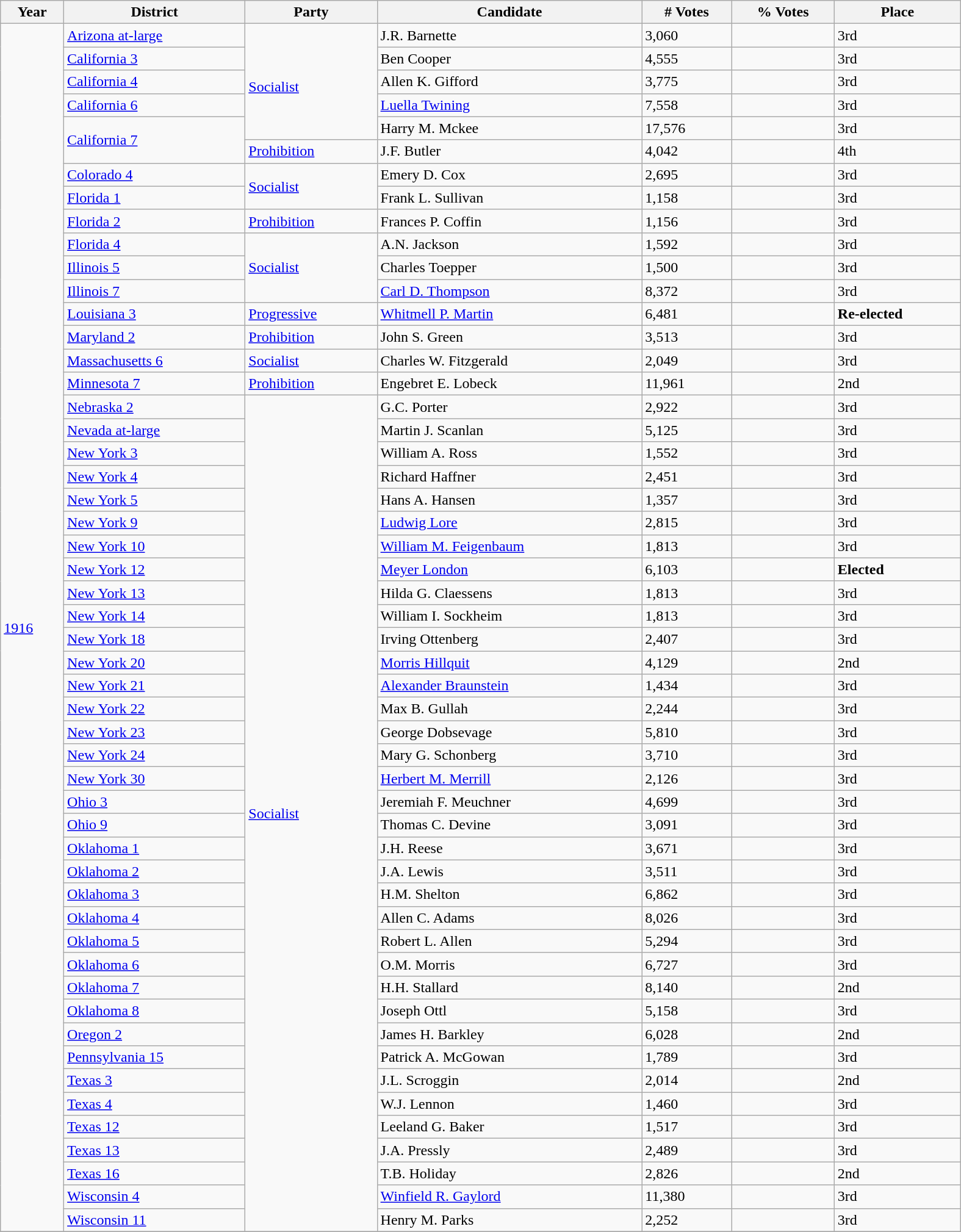<table class="wikitable sortable collapsible collapsed" style="width:1050px">
<tr>
<th>Year</th>
<th>District</th>
<th>Party</th>
<th>Candidate</th>
<th># Votes</th>
<th>% Votes</th>
<th>Place</th>
</tr>
<tr>
<td rowspan=52><a href='#'>1916</a></td>
<td><a href='#'>Arizona at-large</a></td>
<td style='border-style: solid solid none solid;' rowspan=4><br><br><a href='#'>Socialist</a></td>
<td>J.R. Barnette</td>
<td>3,060</td>
<td></td>
<td>3rd</td>
</tr>
<tr>
<td><a href='#'>California 3</a></td>
<td>Ben Cooper</td>
<td>4,555</td>
<td></td>
<td>3rd</td>
</tr>
<tr>
<td><a href='#'>California 4</a></td>
<td>Allen K. Gifford</td>
<td>3,775</td>
<td></td>
<td>3rd</td>
</tr>
<tr>
<td><a href='#'>California 6</a></td>
<td><a href='#'>Luella Twining</a></td>
<td>7,558</td>
<td></td>
<td>3rd</td>
</tr>
<tr>
<td rowspan=2><a href='#'>California 7</a></td>
<td style='border-style: none solid solid solid;'></td>
<td>Harry M. Mckee</td>
<td>17,576</td>
<td></td>
<td>3rd</td>
</tr>
<tr>
<td><a href='#'>Prohibition</a></td>
<td>J.F. Butler</td>
<td>4,042</td>
<td></td>
<td>4th</td>
</tr>
<tr>
<td><a href='#'>Colorado 4</a></td>
<td rowspan=2><a href='#'>Socialist</a></td>
<td>Emery D. Cox</td>
<td>2,695</td>
<td></td>
<td>3rd</td>
</tr>
<tr>
<td><a href='#'>Florida 1</a></td>
<td>Frank L. Sullivan</td>
<td>1,158</td>
<td></td>
<td>3rd</td>
</tr>
<tr>
<td><a href='#'>Florida 2</a></td>
<td><a href='#'>Prohibition</a></td>
<td>Frances P. Coffin</td>
<td>1,156</td>
<td></td>
<td>3rd</td>
</tr>
<tr>
<td><a href='#'>Florida 4</a></td>
<td rowspan=3><a href='#'>Socialist</a></td>
<td>A.N. Jackson</td>
<td>1,592</td>
<td></td>
<td>3rd</td>
</tr>
<tr>
<td><a href='#'>Illinois 5</a></td>
<td>Charles Toepper</td>
<td>1,500</td>
<td></td>
<td>3rd</td>
</tr>
<tr>
<td><a href='#'>Illinois 7</a></td>
<td><a href='#'>Carl D. Thompson</a></td>
<td>8,372</td>
<td></td>
<td>3rd</td>
</tr>
<tr>
<td><a href='#'>Louisiana 3</a></td>
<td><a href='#'>Progressive</a></td>
<td><a href='#'>Whitmell P. Martin</a></td>
<td>6,481</td>
<td></td>
<td data-sort-value="1st"><strong>Re-elected</strong></td>
</tr>
<tr>
<td><a href='#'>Maryland 2</a></td>
<td><a href='#'>Prohibition</a></td>
<td>John S. Green</td>
<td>3,513</td>
<td></td>
<td>3rd</td>
</tr>
<tr>
<td><a href='#'>Massachusetts 6</a></td>
<td><a href='#'>Socialist</a></td>
<td>Charles W. Fitzgerald</td>
<td>2,049</td>
<td></td>
<td>3rd</td>
</tr>
<tr>
<td><a href='#'>Minnesota 7</a></td>
<td><a href='#'>Prohibition</a></td>
<td>Engebret E. Lobeck</td>
<td>11,961</td>
<td></td>
<td>2nd</td>
</tr>
<tr>
<td><a href='#'>Nebraska 2</a></td>
<td rowspan=36><a href='#'>Socialist</a></td>
<td>G.C. Porter</td>
<td>2,922</td>
<td></td>
<td>3rd</td>
</tr>
<tr>
<td><a href='#'>Nevada at-large</a></td>
<td>Martin J. Scanlan</td>
<td>5,125</td>
<td></td>
<td>3rd</td>
</tr>
<tr>
<td><a href='#'>New York 3</a></td>
<td>William A. Ross</td>
<td>1,552</td>
<td></td>
<td>3rd</td>
</tr>
<tr>
<td><a href='#'>New York 4</a></td>
<td>Richard Haffner</td>
<td>2,451</td>
<td></td>
<td>3rd</td>
</tr>
<tr>
<td><a href='#'>New York 5</a></td>
<td>Hans A. Hansen</td>
<td>1,357</td>
<td></td>
<td>3rd</td>
</tr>
<tr>
<td><a href='#'>New York 9</a></td>
<td><a href='#'>Ludwig Lore</a></td>
<td>2,815</td>
<td></td>
<td>3rd</td>
</tr>
<tr>
<td><a href='#'>New York 10</a></td>
<td><a href='#'>William M. Feigenbaum</a></td>
<td>1,813</td>
<td></td>
<td>3rd</td>
</tr>
<tr>
<td><a href='#'>New York 12</a></td>
<td><a href='#'>Meyer London</a></td>
<td>6,103</td>
<td></td>
<td data-sort-value="1st"><strong>Elected</strong></td>
</tr>
<tr>
<td><a href='#'>New York 13</a></td>
<td>Hilda G. Claessens</td>
<td>1,813</td>
<td></td>
<td>3rd</td>
</tr>
<tr>
<td><a href='#'>New York 14</a></td>
<td>William I. Sockheim</td>
<td>1,813</td>
<td></td>
<td>3rd</td>
</tr>
<tr>
<td><a href='#'>New York 18</a></td>
<td>Irving Ottenberg</td>
<td>2,407</td>
<td></td>
<td>3rd</td>
</tr>
<tr>
<td><a href='#'>New York 20</a></td>
<td><a href='#'>Morris Hillquit</a></td>
<td>4,129</td>
<td></td>
<td>2nd</td>
</tr>
<tr>
<td><a href='#'>New York 21</a></td>
<td><a href='#'>Alexander Braunstein</a></td>
<td>1,434</td>
<td></td>
<td>3rd</td>
</tr>
<tr>
<td><a href='#'>New York 22</a></td>
<td>Max B. Gullah</td>
<td>2,244</td>
<td></td>
<td>3rd</td>
</tr>
<tr>
<td><a href='#'>New York 23</a></td>
<td>George Dobsevage</td>
<td>5,810</td>
<td></td>
<td>3rd</td>
</tr>
<tr>
<td><a href='#'>New York 24</a></td>
<td>Mary G. Schonberg</td>
<td>3,710</td>
<td></td>
<td>3rd</td>
</tr>
<tr>
<td><a href='#'>New York 30</a></td>
<td><a href='#'>Herbert M. Merrill</a></td>
<td>2,126</td>
<td></td>
<td>3rd</td>
</tr>
<tr>
<td><a href='#'>Ohio 3</a></td>
<td>Jeremiah F. Meuchner</td>
<td>4,699</td>
<td></td>
<td>3rd</td>
</tr>
<tr>
<td><a href='#'>Ohio 9</a></td>
<td>Thomas C. Devine</td>
<td>3,091</td>
<td></td>
<td>3rd</td>
</tr>
<tr>
<td><a href='#'>Oklahoma 1</a></td>
<td>J.H. Reese</td>
<td>3,671</td>
<td></td>
<td>3rd</td>
</tr>
<tr>
<td><a href='#'>Oklahoma 2</a></td>
<td>J.A. Lewis</td>
<td>3,511</td>
<td></td>
<td>3rd</td>
</tr>
<tr>
<td><a href='#'>Oklahoma 3</a></td>
<td>H.M. Shelton</td>
<td>6,862</td>
<td></td>
<td>3rd</td>
</tr>
<tr>
<td><a href='#'>Oklahoma 4</a></td>
<td>Allen C. Adams</td>
<td>8,026</td>
<td></td>
<td>3rd</td>
</tr>
<tr>
<td><a href='#'>Oklahoma 5</a></td>
<td>Robert L. Allen</td>
<td>5,294</td>
<td></td>
<td>3rd</td>
</tr>
<tr>
<td><a href='#'>Oklahoma 6</a></td>
<td>O.M. Morris</td>
<td>6,727</td>
<td></td>
<td>3rd</td>
</tr>
<tr>
<td><a href='#'>Oklahoma 7</a></td>
<td>H.H. Stallard</td>
<td>8,140</td>
<td></td>
<td>2nd</td>
</tr>
<tr>
<td><a href='#'>Oklahoma 8</a></td>
<td>Joseph Ottl</td>
<td>5,158</td>
<td></td>
<td>3rd</td>
</tr>
<tr>
<td><a href='#'>Oregon 2</a></td>
<td>James H. Barkley</td>
<td>6,028</td>
<td></td>
<td>2nd</td>
</tr>
<tr>
<td><a href='#'>Pennsylvania 15</a></td>
<td>Patrick A. McGowan</td>
<td>1,789</td>
<td></td>
<td>3rd</td>
</tr>
<tr>
<td><a href='#'>Texas 3</a></td>
<td>J.L. Scroggin</td>
<td>2,014</td>
<td></td>
<td>2nd</td>
</tr>
<tr>
<td><a href='#'>Texas 4</a></td>
<td>W.J. Lennon</td>
<td>1,460</td>
<td></td>
<td>3rd</td>
</tr>
<tr>
<td><a href='#'>Texas 12</a></td>
<td>Leeland G. Baker</td>
<td>1,517</td>
<td></td>
<td>3rd</td>
</tr>
<tr>
<td><a href='#'>Texas 13</a></td>
<td>J.A. Pressly</td>
<td>2,489</td>
<td></td>
<td>3rd</td>
</tr>
<tr>
<td><a href='#'>Texas 16</a></td>
<td>T.B. Holiday</td>
<td>2,826</td>
<td></td>
<td>2nd</td>
</tr>
<tr>
<td><a href='#'>Wisconsin 4</a></td>
<td><a href='#'>Winfield R. Gaylord</a></td>
<td>11,380</td>
<td></td>
<td>3rd</td>
</tr>
<tr>
<td><a href='#'>Wisconsin 11</a></td>
<td>Henry M. Parks</td>
<td>2,252</td>
<td></td>
<td>3rd</td>
</tr>
<tr>
</tr>
</table>
